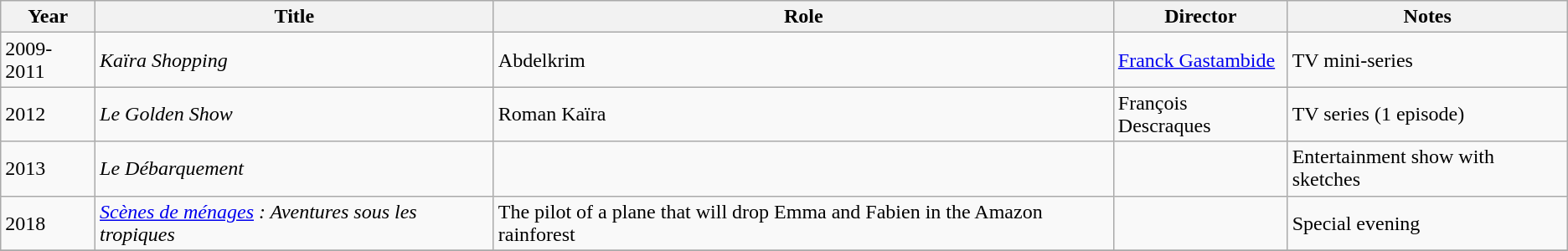<table class="wikitable sortable">
<tr>
<th>Year</th>
<th>Title</th>
<th>Role</th>
<th>Director</th>
<th class="unsortable">Notes</th>
</tr>
<tr>
<td>2009-2011</td>
<td><em>Kaïra Shopping</em></td>
<td>Abdelkrim</td>
<td><a href='#'>Franck Gastambide</a></td>
<td>TV mini-series</td>
</tr>
<tr>
<td>2012</td>
<td><em>Le Golden Show</em></td>
<td>Roman Kaïra</td>
<td>François Descraques</td>
<td>TV series (1 episode)</td>
</tr>
<tr>
<td>2013</td>
<td><em>Le Débarquement</em></td>
<td></td>
<td></td>
<td>Entertainment show with sketches</td>
</tr>
<tr>
<td>2018</td>
<td><em><a href='#'>Scènes de ménages</a> : Aventures sous les tropiques</em></td>
<td>The pilot of a plane that will drop Emma and Fabien in the Amazon rainforest</td>
<td></td>
<td>Special evening</td>
</tr>
<tr>
</tr>
</table>
